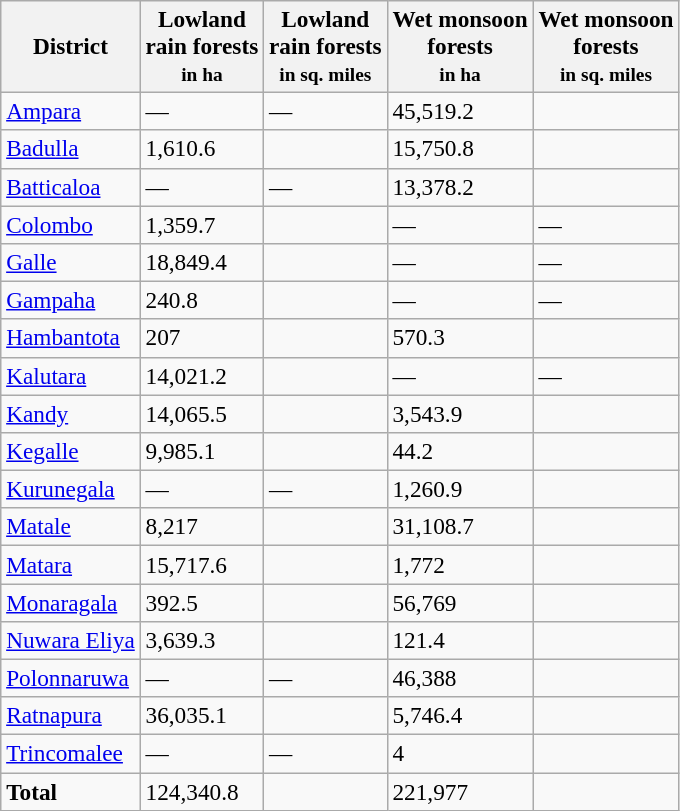<table class="wikitable sortable" style="font-size:97%; text-align:left;">
<tr>
<th>District</th>
<th>Lowland <br> rain forests <br><small> in ha </small></th>
<th>Lowland <br> rain forests <br><small> in sq. miles </small></th>
<th>Wet monsoon <br> forests <br><small> in ha </small></th>
<th>Wet monsoon <br> forests <br><small> in sq. miles </small></th>
</tr>
<tr>
<td><a href='#'>Ampara</a></td>
<td>—</td>
<td>—</td>
<td>45,519.2</td>
<td></td>
</tr>
<tr>
<td><a href='#'>Badulla</a></td>
<td>1,610.6</td>
<td></td>
<td>15,750.8</td>
<td></td>
</tr>
<tr>
<td><a href='#'>Batticaloa</a></td>
<td>—</td>
<td>—</td>
<td>13,378.2</td>
<td></td>
</tr>
<tr>
<td><a href='#'>Colombo</a></td>
<td>1,359.7</td>
<td></td>
<td>—</td>
<td>—</td>
</tr>
<tr>
<td><a href='#'>Galle</a></td>
<td>18,849.4</td>
<td></td>
<td>—</td>
<td>—</td>
</tr>
<tr>
<td><a href='#'>Gampaha</a></td>
<td>240.8</td>
<td></td>
<td>—</td>
<td>—</td>
</tr>
<tr>
<td><a href='#'>Hambantota</a></td>
<td>207</td>
<td></td>
<td>570.3</td>
<td></td>
</tr>
<tr>
<td><a href='#'>Kalutara</a></td>
<td>14,021.2</td>
<td></td>
<td>—</td>
<td>—</td>
</tr>
<tr>
<td><a href='#'>Kandy</a></td>
<td>14,065.5</td>
<td></td>
<td>3,543.9</td>
<td></td>
</tr>
<tr>
<td><a href='#'>Kegalle</a></td>
<td>9,985.1</td>
<td></td>
<td>44.2</td>
<td></td>
</tr>
<tr>
<td><a href='#'>Kurunegala</a></td>
<td>—</td>
<td>—</td>
<td>1,260.9</td>
<td></td>
</tr>
<tr>
<td><a href='#'>Matale</a></td>
<td>8,217</td>
<td></td>
<td>31,108.7</td>
<td></td>
</tr>
<tr>
<td><a href='#'>Matara</a></td>
<td>15,717.6</td>
<td></td>
<td>1,772</td>
<td></td>
</tr>
<tr>
<td><a href='#'>Monaragala</a></td>
<td>392.5</td>
<td></td>
<td>56,769</td>
<td></td>
</tr>
<tr>
<td><a href='#'>Nuwara Eliya</a></td>
<td>3,639.3</td>
<td></td>
<td>121.4</td>
<td></td>
</tr>
<tr>
<td><a href='#'>Polonnaruwa</a></td>
<td>—</td>
<td>—</td>
<td>46,388</td>
<td></td>
</tr>
<tr>
<td><a href='#'>Ratnapura</a></td>
<td>36,035.1</td>
<td></td>
<td>5,746.4</td>
<td></td>
</tr>
<tr>
<td><a href='#'>Trincomalee</a></td>
<td>—</td>
<td>—</td>
<td>4</td>
<td></td>
</tr>
<tr>
<td><strong>Total</strong></td>
<td>124,340.8</td>
<td></td>
<td>221,977</td>
<td></td>
</tr>
</table>
